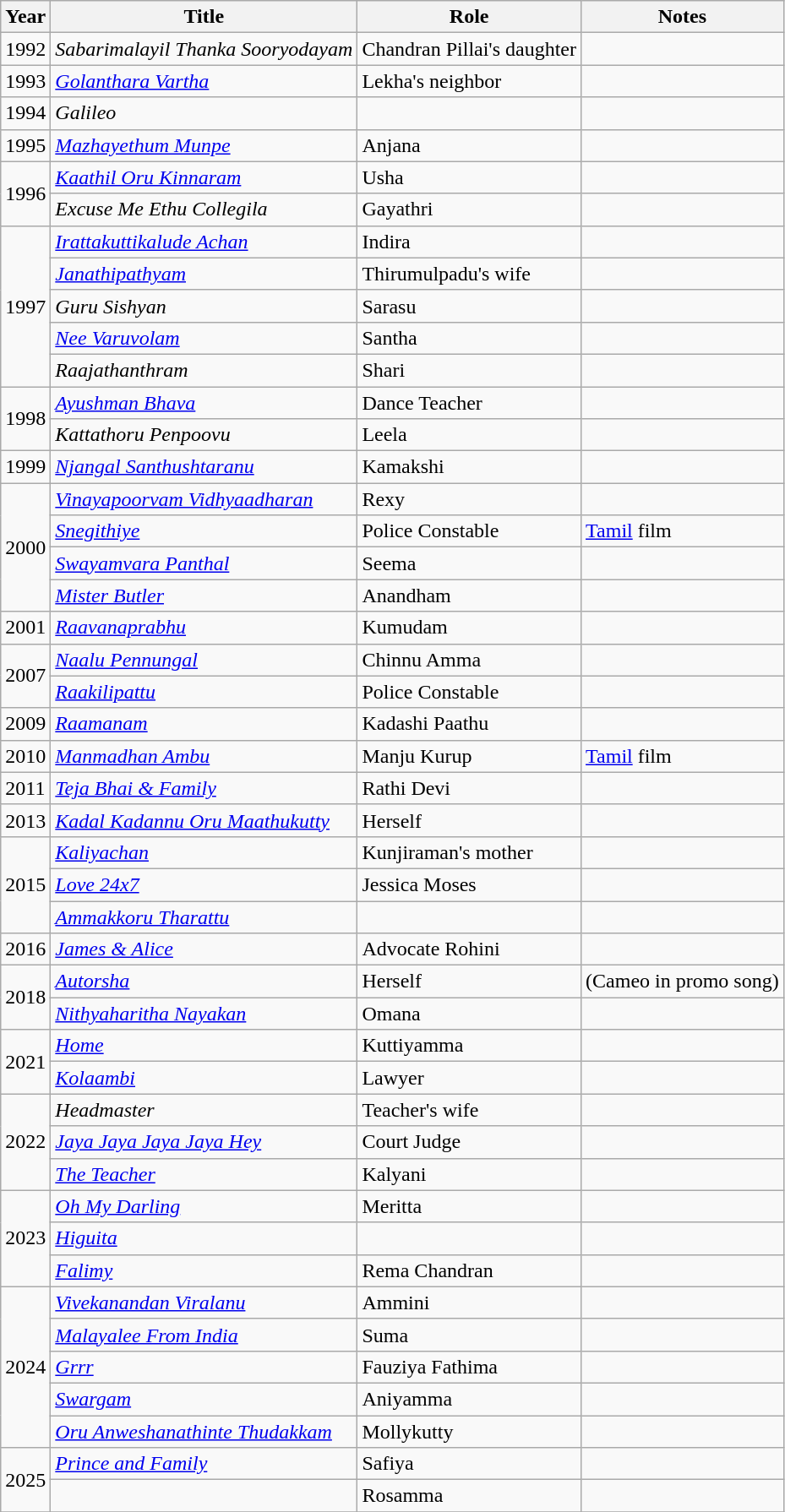<table class="wikitable sortable">
<tr>
<th>Year</th>
<th>Title</th>
<th>Role</th>
<th class="unsortable">Notes</th>
</tr>
<tr>
<td>1992</td>
<td><em>Sabarimalayil Thanka Sooryodayam</em></td>
<td>Chandran Pillai's daughter</td>
<td></td>
</tr>
<tr>
<td>1993</td>
<td><em><a href='#'>Golanthara Vartha</a></em></td>
<td>Lekha's neighbor</td>
<td></td>
</tr>
<tr>
<td>1994</td>
<td><em>Galileo</em></td>
<td></td>
<td></td>
</tr>
<tr>
<td>1995</td>
<td><em><a href='#'>Mazhayethum Munpe</a></em></td>
<td>Anjana</td>
<td></td>
</tr>
<tr>
<td rowspan=2>1996</td>
<td><em><a href='#'>Kaathil Oru Kinnaram</a></em></td>
<td>Usha</td>
<td></td>
</tr>
<tr>
<td><em>Excuse Me Ethu Collegila</em></td>
<td>Gayathri</td>
<td></td>
</tr>
<tr>
<td rowspan=5>1997</td>
<td><em><a href='#'>Irattakuttikalude Achan</a></em></td>
<td>Indira</td>
<td></td>
</tr>
<tr>
<td><em><a href='#'>Janathipathyam</a></em></td>
<td>Thirumulpadu's wife</td>
<td></td>
</tr>
<tr>
<td><em>Guru Sishyan</em></td>
<td>Sarasu</td>
<td></td>
</tr>
<tr>
<td><em><a href='#'>Nee Varuvolam</a></em></td>
<td>Santha</td>
<td></td>
</tr>
<tr>
<td><em>Raajathanthram</em></td>
<td>Shari</td>
<td></td>
</tr>
<tr>
<td rowspan=2>1998</td>
<td><em><a href='#'>Ayushman Bhava</a></em></td>
<td>Dance Teacher</td>
<td></td>
</tr>
<tr>
<td><em>Kattathoru Penpoovu</em></td>
<td>Leela</td>
<td></td>
</tr>
<tr>
<td>1999</td>
<td><em><a href='#'>Njangal Santhushtaranu</a></em></td>
<td>Kamakshi</td>
<td></td>
</tr>
<tr>
<td rowspan=4>2000</td>
<td><em><a href='#'>Vinayapoorvam Vidhyaadharan</a></em></td>
<td>Rexy</td>
<td></td>
</tr>
<tr>
<td><em><a href='#'>Snegithiye</a></em></td>
<td>Police Constable</td>
<td><a href='#'>Tamil</a> film</td>
</tr>
<tr>
<td><em><a href='#'>Swayamvara Panthal</a></em></td>
<td>Seema</td>
<td></td>
</tr>
<tr>
<td><em><a href='#'>Mister Butler</a></em></td>
<td>Anandham</td>
<td></td>
</tr>
<tr>
<td>2001</td>
<td><em><a href='#'>Raavanaprabhu</a></em></td>
<td>Kumudam</td>
<td></td>
</tr>
<tr>
<td rowspan=2>2007</td>
<td><em><a href='#'>Naalu Pennungal</a></em></td>
<td>Chinnu Amma</td>
<td></td>
</tr>
<tr>
<td><em><a href='#'>Raakilipattu</a></em></td>
<td>Police Constable</td>
<td></td>
</tr>
<tr>
<td>2009</td>
<td><em><a href='#'>Raamanam</a></em></td>
<td>Kadashi Paathu</td>
<td></td>
</tr>
<tr>
<td>2010</td>
<td><em><a href='#'>Manmadhan Ambu</a></em></td>
<td>Manju Kurup</td>
<td><a href='#'>Tamil</a> film</td>
</tr>
<tr>
<td>2011</td>
<td><em><a href='#'>Teja Bhai & Family</a></em></td>
<td>Rathi Devi</td>
<td></td>
</tr>
<tr>
<td>2013</td>
<td><em><a href='#'>Kadal Kadannu Oru Maathukutty</a></em></td>
<td>Herself</td>
<td></td>
</tr>
<tr>
<td rowspan=3>2015</td>
<td><em><a href='#'>Kaliyachan</a></em></td>
<td>Kunjiraman's mother</td>
<td></td>
</tr>
<tr>
<td><em><a href='#'>Love 24x7</a></em></td>
<td>Jessica Moses</td>
<td></td>
</tr>
<tr>
<td><em><a href='#'>Ammakkoru Tharattu</a></em></td>
<td></td>
<td></td>
</tr>
<tr>
<td>2016</td>
<td><em><a href='#'>James & Alice</a></em></td>
<td>Advocate Rohini</td>
<td></td>
</tr>
<tr>
<td rowspan=2>2018</td>
<td><em><a href='#'>Autorsha</a></em></td>
<td>Herself</td>
<td>(Cameo in promo song)</td>
</tr>
<tr>
<td><em><a href='#'>Nithyaharitha Nayakan</a></em></td>
<td>Omana</td>
<td></td>
</tr>
<tr>
<td rowspan=2>2021</td>
<td><em><a href='#'>Home</a></em></td>
<td>Kuttiyamma</td>
<td></td>
</tr>
<tr>
<td><em><a href='#'>Kolaambi</a></em></td>
<td>Lawyer</td>
<td></td>
</tr>
<tr>
<td rowspan=3>2022</td>
<td><em>Headmaster</em></td>
<td>Teacher's wife</td>
<td></td>
</tr>
<tr>
<td><em><a href='#'>Jaya Jaya Jaya Jaya Hey</a></em></td>
<td>Court Judge</td>
<td></td>
</tr>
<tr>
<td><em><a href='#'>The Teacher</a></em></td>
<td>Kalyani</td>
<td></td>
</tr>
<tr>
<td rowspan=3>2023</td>
<td><em><a href='#'>Oh My Darling</a></em></td>
<td>Meritta</td>
<td></td>
</tr>
<tr>
<td><em><a href='#'>Higuita</a></em></td>
<td></td>
<td></td>
</tr>
<tr>
<td><em><a href='#'>Falimy</a></em></td>
<td>Rema Chandran</td>
<td></td>
</tr>
<tr>
<td rowspan=5>2024</td>
<td><em><a href='#'>Vivekanandan Viralanu</a></em></td>
<td>Ammini</td>
<td></td>
</tr>
<tr>
<td><em><a href='#'>Malayalee From India</a></em></td>
<td>Suma</td>
<td></td>
</tr>
<tr>
<td><em><a href='#'>Grrr</a></em></td>
<td>Fauziya Fathima</td>
<td></td>
</tr>
<tr>
<td><em><a href='#'>Swargam</a></em></td>
<td>Aniyamma</td>
<td></td>
</tr>
<tr>
<td><em><a href='#'>Oru Anweshanathinte Thudakkam</a></em></td>
<td>Mollykutty</td>
<td></td>
</tr>
<tr>
<td rowspan=2>2025</td>
<td><em><a href='#'>Prince and Family</a></em></td>
<td>Safiya</td>
<td></td>
</tr>
<tr>
<td></td>
<td>Rosamma</td>
<td></td>
</tr>
<tr>
</tr>
</table>
